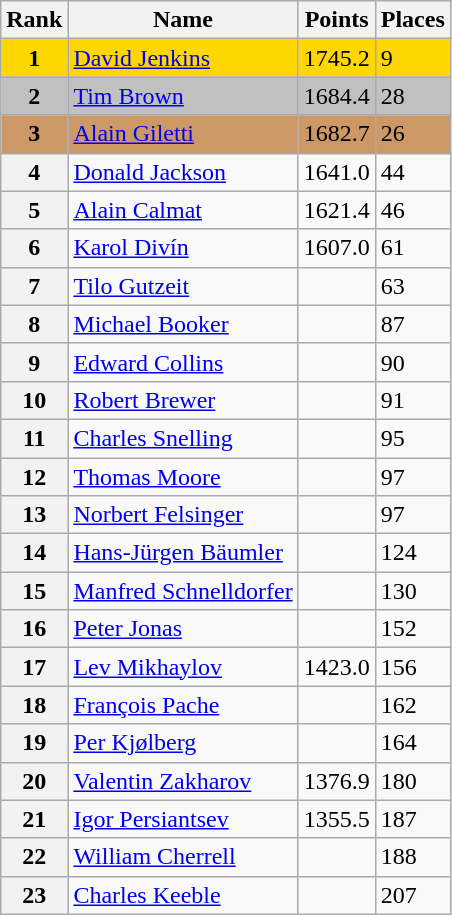<table class="wikitable">
<tr>
<th>Rank</th>
<th>Name</th>
<th>Points</th>
<th>Places</th>
</tr>
<tr bgcolor=gold>
<td align=center><strong>1</strong></td>
<td> <a href='#'>David Jenkins</a></td>
<td>1745.2</td>
<td>9</td>
</tr>
<tr bgcolor=silver>
<td align=center><strong>2</strong></td>
<td> <a href='#'>Tim Brown</a></td>
<td>1684.4</td>
<td>28</td>
</tr>
<tr bgcolor=cc9966>
<td align=center><strong>3</strong></td>
<td> <a href='#'>Alain Giletti</a></td>
<td>1682.7</td>
<td>26</td>
</tr>
<tr>
<th>4</th>
<td> <a href='#'>Donald Jackson</a></td>
<td>1641.0</td>
<td>44</td>
</tr>
<tr>
<th>5</th>
<td> <a href='#'>Alain Calmat</a></td>
<td>1621.4</td>
<td>46</td>
</tr>
<tr>
<th>6</th>
<td> <a href='#'>Karol Divín</a></td>
<td>1607.0</td>
<td>61</td>
</tr>
<tr>
<th>7</th>
<td> <a href='#'>Tilo Gutzeit</a></td>
<td></td>
<td>63</td>
</tr>
<tr>
<th>8</th>
<td> <a href='#'>Michael Booker</a></td>
<td></td>
<td>87</td>
</tr>
<tr>
<th>9</th>
<td> <a href='#'>Edward Collins</a></td>
<td></td>
<td>90</td>
</tr>
<tr>
<th>10</th>
<td> <a href='#'>Robert Brewer</a></td>
<td></td>
<td>91</td>
</tr>
<tr>
<th>11</th>
<td> <a href='#'>Charles Snelling</a></td>
<td></td>
<td>95</td>
</tr>
<tr>
<th>12</th>
<td> <a href='#'>Thomas Moore</a></td>
<td></td>
<td>97</td>
</tr>
<tr>
<th>13</th>
<td> <a href='#'>Norbert Felsinger</a></td>
<td></td>
<td>97</td>
</tr>
<tr>
<th>14</th>
<td> <a href='#'>Hans-Jürgen Bäumler</a></td>
<td></td>
<td>124</td>
</tr>
<tr>
<th>15</th>
<td> <a href='#'>Manfred Schnelldorfer</a></td>
<td></td>
<td>130</td>
</tr>
<tr>
<th>16</th>
<td> <a href='#'>Peter Jonas</a></td>
<td></td>
<td>152</td>
</tr>
<tr>
<th>17</th>
<td> <a href='#'>Lev Mikhaylov</a></td>
<td>1423.0</td>
<td>156</td>
</tr>
<tr>
<th>18</th>
<td> <a href='#'>François Pache</a></td>
<td></td>
<td>162</td>
</tr>
<tr>
<th>19</th>
<td> <a href='#'>Per Kjølberg</a></td>
<td></td>
<td>164</td>
</tr>
<tr>
<th>20</th>
<td> <a href='#'>Valentin Zakharov</a></td>
<td>1376.9</td>
<td>180</td>
</tr>
<tr>
<th>21</th>
<td> <a href='#'>Igor Persiantsev</a></td>
<td>1355.5</td>
<td>187</td>
</tr>
<tr>
<th>22</th>
<td> <a href='#'>William Cherrell</a></td>
<td></td>
<td>188</td>
</tr>
<tr>
<th>23</th>
<td> <a href='#'>Charles Keeble</a></td>
<td></td>
<td>207</td>
</tr>
</table>
